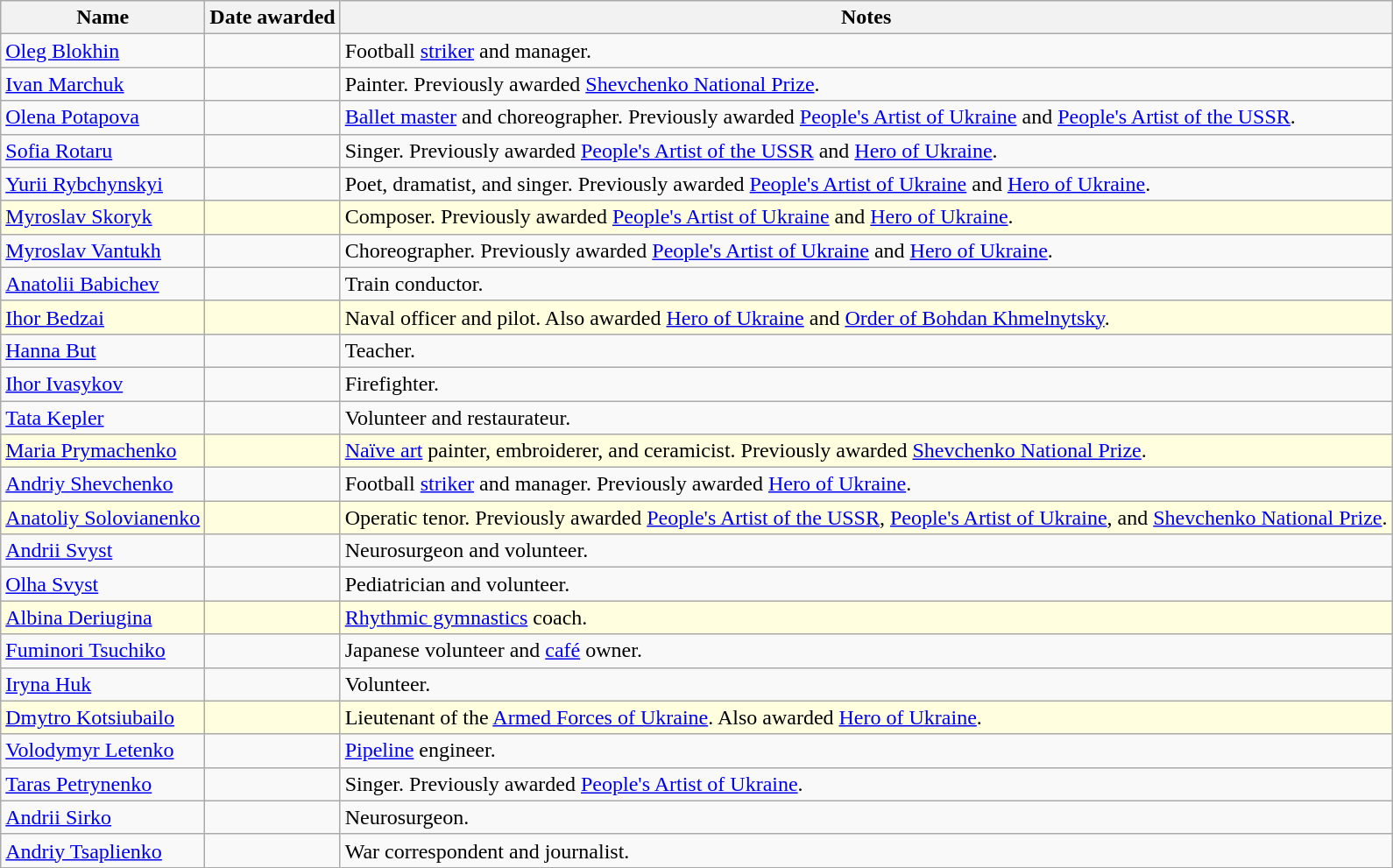<table class="wikitable sortable plainrowheaders">
<tr>
<th scope="col">Name</th>
<th scope="col">Date awarded</th>
<th scope="col">Notes</th>
</tr>
<tr>
<td data-sort-value="Blokhin, Oleh"><a href='#'>Oleg Blokhin</a></td>
<td></td>
<td>Football <a href='#'>striker</a> and manager.</td>
</tr>
<tr>
<td data-sort-value="Marchuk, Ivan"><a href='#'>Ivan Marchuk</a></td>
<td></td>
<td>Painter. Previously awarded <a href='#'>Shevchenko National Prize</a>.</td>
</tr>
<tr>
<td data-sort-value="Potapova, Olena"><a href='#'>Olena Potapova</a></td>
<td></td>
<td><a href='#'>Ballet master</a> and choreographer. Previously awarded <a href='#'>People's Artist of Ukraine</a> and <a href='#'>People's Artist of the USSR</a>.</td>
</tr>
<tr>
<td data-sort-value="Rotaru, Sofia"><a href='#'>Sofia Rotaru</a></td>
<td></td>
<td>Singer. Previously awarded <a href='#'>People's Artist of the USSR</a> and <a href='#'>Hero of Ukraine</a>.</td>
</tr>
<tr>
<td data-sort-value="Rybchynskyi, Yurii"><a href='#'>Yurii Rybchynskyi</a></td>
<td></td>
<td>Poet, dramatist, and singer. Previously awarded <a href='#'>People's Artist of Ukraine</a> and <a href='#'>Hero of Ukraine</a>.</td>
</tr>
<tr>
<td style="background:#FFFFE0" data-sort-value="Skoryk, Myroslav"><a href='#'>Myroslav Skoryk</a></td>
<td style="background:#FFFFE0"></td>
<td style="background:#FFFFE0">Composer. Previously awarded <a href='#'>People's Artist of Ukraine</a> and <a href='#'>Hero of Ukraine</a>.</td>
</tr>
<tr>
<td data-sort-value="Vantukh, Myroslav"><a href='#'>Myroslav Vantukh</a></td>
<td></td>
<td>Choreographer. Previously awarded <a href='#'>People's Artist of Ukraine</a> and <a href='#'>Hero of Ukraine</a>.</td>
</tr>
<tr>
<td data-sort-value="Babichev, Anatolii"><a href='#'>Anatolii Babichev</a></td>
<td></td>
<td>Train conductor.</td>
</tr>
<tr>
<td style="background:#FFFFE0" data-sort-value="Bedzai, Ihor"><a href='#'>Ihor Bedzai</a></td>
<td style="background:#FFFFE0"></td>
<td style="background:#FFFFE0">Naval officer and pilot. Also awarded <a href='#'>Hero of Ukraine</a> and <a href='#'>Order of Bohdan Khmelnytsky</a>.</td>
</tr>
<tr>
<td data-sort-value="But, Hanna"><a href='#'>Hanna But</a></td>
<td></td>
<td>Teacher.</td>
</tr>
<tr>
<td data-sort-value="Ivasykov, Ihor"><a href='#'>Ihor Ivasykov</a></td>
<td></td>
<td>Firefighter.</td>
</tr>
<tr>
<td data-sort-value="Kepler, Tata"><a href='#'>Tata Kepler</a></td>
<td></td>
<td>Volunteer and restaurateur.</td>
</tr>
<tr>
<td style="background:#FFFFE0" data-sort-value="Prymachenko, Maria"><a href='#'>Maria Prymachenko</a></td>
<td style="background:#FFFFE0"></td>
<td style="background:#FFFFE0"><a href='#'>Naïve art</a> painter, embroiderer, and ceramicist. Previously awarded <a href='#'>Shevchenko National Prize</a>.</td>
</tr>
<tr>
<td data-sort-value="Shevchenko, Andriy"><a href='#'>Andriy Shevchenko</a></td>
<td></td>
<td>Football <a href='#'>striker</a> and manager. Previously awarded <a href='#'>Hero of Ukraine</a>.</td>
</tr>
<tr>
<td style="background:#FFFFE0" data-sort-value="Solovianenko, Anatoliy"><a href='#'>Anatoliy Solovianenko</a></td>
<td style="background:#FFFFE0"></td>
<td style="background:#FFFFE0">Operatic tenor. Previously awarded <a href='#'>People's Artist of the USSR</a>, <a href='#'>People's Artist of Ukraine</a>, and <a href='#'>Shevchenko National Prize</a>.</td>
</tr>
<tr>
<td data-sort-value="Svyst, Andrii"><a href='#'>Andrii Svyst</a></td>
<td></td>
<td>Neurosurgeon and volunteer.</td>
</tr>
<tr>
<td data-sort-value="Svyst, Olha"><a href='#'>Olha Svyst</a></td>
<td></td>
<td>Pediatrician and volunteer.</td>
</tr>
<tr>
<td style="background:#FFFFE0" data-sort-value="Deriuhina, Albina"><a href='#'>Albina Deriugina</a></td>
<td style="background:#FFFFE0"></td>
<td style="background:#FFFFE0"><a href='#'>Rhythmic gymnastics</a> coach.</td>
</tr>
<tr>
<td data-sort-value="Fuminori Tsuchiko"><a href='#'>Fuminori Tsuchiko</a></td>
<td></td>
<td>Japanese volunteer and <a href='#'>café</a> owner.</td>
</tr>
<tr>
<td data-sort-value="Huk, Iryna"><a href='#'>Iryna Huk</a></td>
<td></td>
<td>Volunteer.</td>
</tr>
<tr>
<td style="background:#FFFFE0" data-sort-value="Kotsiubailo, Dmytro"><a href='#'>Dmytro Kotsiubailo</a></td>
<td style="background:#FFFFE0"></td>
<td style="background:#FFFFE0">Lieutenant of the <a href='#'>Armed Forces of Ukraine</a>. Also awarded <a href='#'>Hero of Ukraine</a>.</td>
</tr>
<tr>
<td data-sort-value="Letenko, Volodymyr"><a href='#'>Volodymyr Letenko</a></td>
<td></td>
<td><a href='#'>Pipeline</a> engineer.</td>
</tr>
<tr>
<td data-sort-value="Petrynenko, Taras"><a href='#'>Taras Petrynenko</a></td>
<td></td>
<td>Singer. Previously awarded <a href='#'>People's Artist of Ukraine</a>.</td>
</tr>
<tr>
<td data-sort-value="Sirko, Andrii"><a href='#'>Andrii Sirko</a></td>
<td></td>
<td>Neurosurgeon.</td>
</tr>
<tr>
<td data-sort-value="Tsaplienko, Andriy"><a href='#'>Andriy Tsaplienko</a></td>
<td></td>
<td>War correspondent and journalist.</td>
</tr>
</table>
